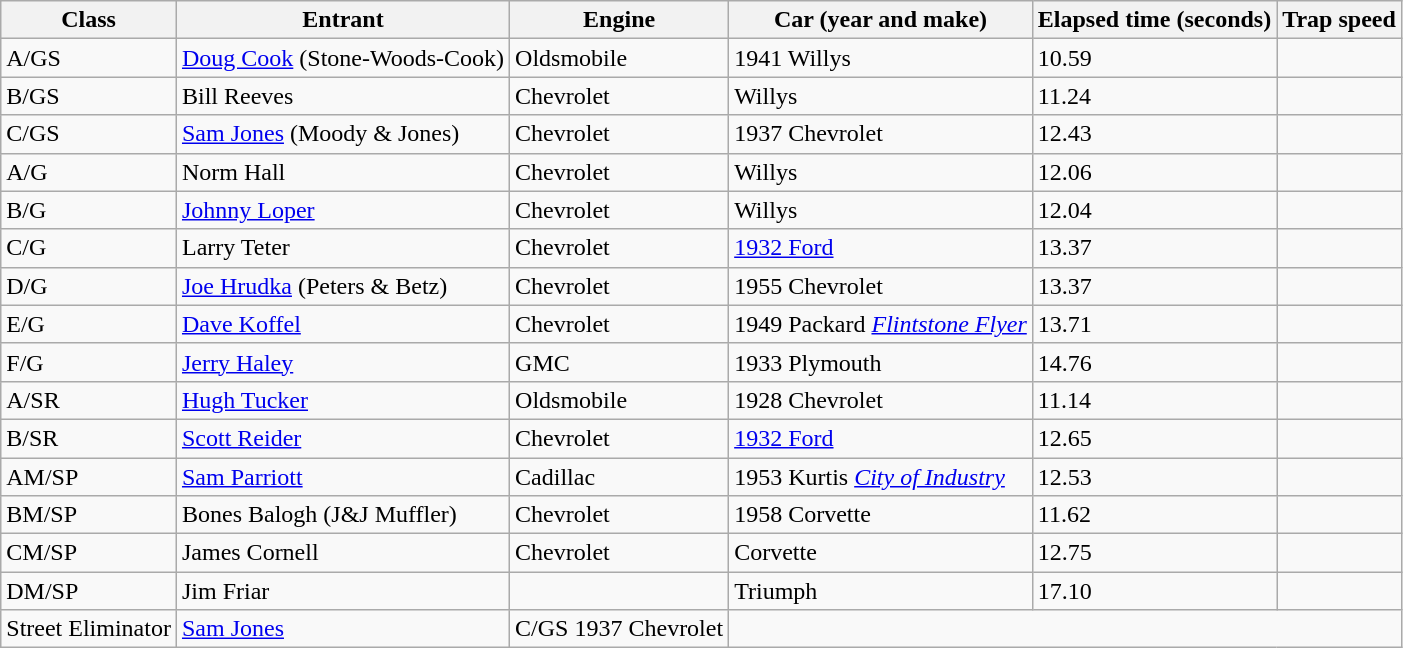<table class="wikitable">
<tr>
<th>Class</th>
<th>Entrant</th>
<th>Engine</th>
<th>Car (year and make)</th>
<th>Elapsed time (seconds)</th>
<th>Trap speed</th>
</tr>
<tr>
<td>A/GS</td>
<td><a href='#'>Doug Cook</a> (Stone-Woods-Cook)</td>
<td>Oldsmobile</td>
<td>1941 Willys</td>
<td>10.59</td>
<td></td>
</tr>
<tr>
<td>B/GS</td>
<td>Bill Reeves</td>
<td>Chevrolet</td>
<td>Willys</td>
<td>11.24</td>
<td></td>
</tr>
<tr>
<td>C/GS</td>
<td><a href='#'>Sam Jones</a> (Moody & Jones)</td>
<td>Chevrolet</td>
<td>1937 Chevrolet</td>
<td>12.43</td>
<td></td>
</tr>
<tr>
<td>A/G</td>
<td>Norm Hall</td>
<td>Chevrolet</td>
<td>Willys</td>
<td>12.06</td>
<td></td>
</tr>
<tr>
<td>B/G</td>
<td><a href='#'>Johnny Loper</a></td>
<td>Chevrolet</td>
<td>Willys</td>
<td>12.04</td>
<td></td>
</tr>
<tr>
<td>C/G</td>
<td>Larry Teter</td>
<td>Chevrolet</td>
<td><a href='#'>1932 Ford</a></td>
<td>13.37</td>
<td></td>
</tr>
<tr>
<td>D/G</td>
<td><a href='#'>Joe Hrudka</a> (Peters & Betz)</td>
<td>Chevrolet</td>
<td>1955 Chevrolet</td>
<td>13.37</td>
<td></td>
</tr>
<tr>
<td>E/G</td>
<td><a href='#'>Dave Koffel</a></td>
<td>Chevrolet</td>
<td>1949 Packard <em><a href='#'>Flintstone Flyer</a></em></td>
<td>13.71</td>
<td></td>
</tr>
<tr>
<td>F/G</td>
<td><a href='#'>Jerry Haley</a></td>
<td>GMC</td>
<td>1933 Plymouth</td>
<td>14.76</td>
<td></td>
</tr>
<tr>
<td>A/SR</td>
<td><a href='#'>Hugh Tucker</a></td>
<td>Oldsmobile</td>
<td>1928 Chevrolet</td>
<td>11.14</td>
<td></td>
</tr>
<tr>
<td>B/SR</td>
<td><a href='#'>Scott Reider</a></td>
<td>Chevrolet</td>
<td><a href='#'>1932 Ford</a></td>
<td>12.65</td>
<td></td>
</tr>
<tr>
<td>AM/SP</td>
<td><a href='#'>Sam Parriott</a></td>
<td>Cadillac</td>
<td>1953 Kurtis <a href='#'><em>City of Industry</em></a></td>
<td>12.53</td>
<td></td>
</tr>
<tr>
<td>BM/SP</td>
<td>Bones Balogh (J&J Muffler)</td>
<td>Chevrolet</td>
<td>1958 Corvette</td>
<td>11.62</td>
<td></td>
</tr>
<tr>
<td>CM/SP</td>
<td>James Cornell</td>
<td>Chevrolet</td>
<td>Corvette</td>
<td>12.75</td>
<td></td>
</tr>
<tr>
<td>DM/SP</td>
<td>Jim Friar</td>
<td></td>
<td>Triumph</td>
<td>17.10</td>
<td></td>
</tr>
<tr>
<td>Street Eliminator</td>
<td><a href='#'>Sam Jones</a></td>
<td>C/GS 1937 Chevrolet</td>
</tr>
</table>
